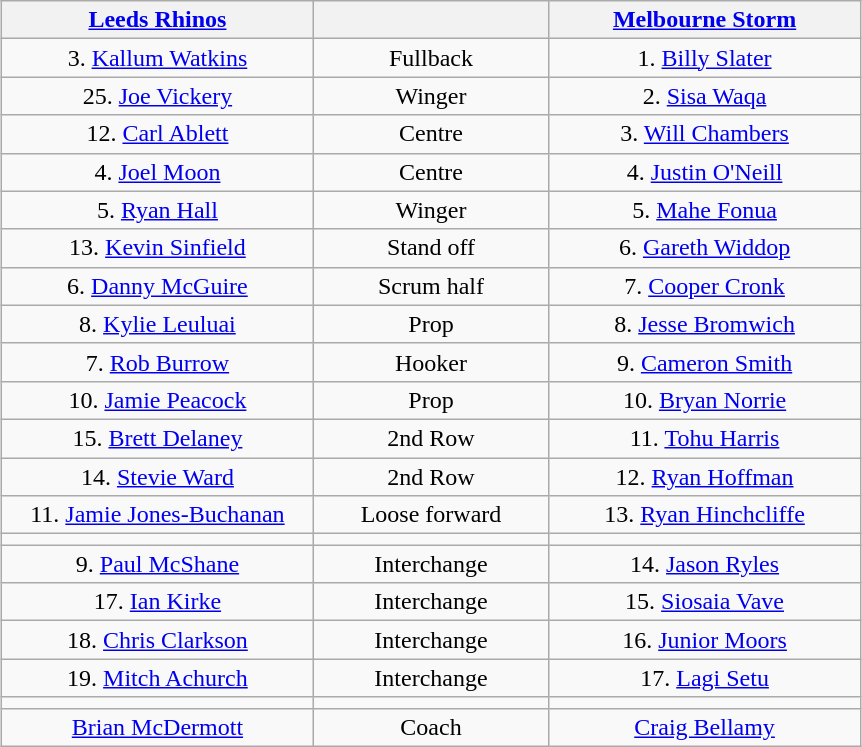<table class="wikitable" style="margin: 1em auto 1em auto">
<tr>
<th width="200"> <a href='#'>Leeds Rhinos</a></th>
<th width="150"></th>
<th width="200"> <a href='#'>Melbourne Storm</a></th>
</tr>
<tr>
<td align="center" colspan="1">3. <a href='#'>Kallum Watkins</a></td>
<td align="center" colspan="1">Fullback</td>
<td align="center" colspan="1">1. <a href='#'>Billy Slater</a></td>
</tr>
<tr>
<td align="center" colspan="1">25. <a href='#'>Joe Vickery</a></td>
<td align="center" colspan="1">Winger</td>
<td align="center" colspan="1">2. <a href='#'>Sisa Waqa</a></td>
</tr>
<tr>
<td align="center" colspan="1">12. <a href='#'>Carl Ablett</a></td>
<td align="center" colspan="1">Centre</td>
<td align="center" colspan="1">3. <a href='#'>Will Chambers</a></td>
</tr>
<tr>
<td align="center" colspan="1">4. <a href='#'>Joel Moon</a></td>
<td align="center" colspan="1">Centre</td>
<td align="center" colspan="1">4. <a href='#'>Justin O'Neill</a></td>
</tr>
<tr>
<td align="center" colspan="1">5. <a href='#'>Ryan Hall</a></td>
<td align="center" colspan="1">Winger</td>
<td align="center" colspan="1">5. <a href='#'>Mahe Fonua</a></td>
</tr>
<tr>
<td align="center" colspan="1">13. <a href='#'>Kevin Sinfield</a></td>
<td align="center" colspan="1">Stand off</td>
<td align="center" colspan="1">6. <a href='#'>Gareth Widdop</a></td>
</tr>
<tr>
<td align="center" colspan="1">6. <a href='#'>Danny McGuire</a></td>
<td align="center" colspan="1">Scrum half</td>
<td align="center" colspan="1">7. <a href='#'>Cooper Cronk</a></td>
</tr>
<tr>
<td align="center" colspan="1">8. <a href='#'>Kylie Leuluai</a></td>
<td align="center" colspan="1">Prop</td>
<td align="center" colspan="1">8. <a href='#'>Jesse Bromwich</a></td>
</tr>
<tr>
<td align="center" colspan="1">7. <a href='#'>Rob Burrow</a></td>
<td align="center" colspan="1">Hooker</td>
<td align="center" colspan="1">9. <a href='#'>Cameron Smith</a></td>
</tr>
<tr>
<td align="center" colspan="1">10. <a href='#'>Jamie Peacock</a></td>
<td align="center" colspan="1">Prop</td>
<td align="center" colspan="1">10. <a href='#'>Bryan Norrie</a></td>
</tr>
<tr>
<td align="center" colspan="1">15. <a href='#'>Brett Delaney</a></td>
<td align="center" colspan="1">2nd Row</td>
<td align="center" colspan="1">11. <a href='#'>Tohu Harris</a></td>
</tr>
<tr>
<td align="center" colspan="1">14. <a href='#'>Stevie Ward</a></td>
<td align="center" colspan="1">2nd Row</td>
<td align="center" colspan="1">12. <a href='#'>Ryan Hoffman</a></td>
</tr>
<tr>
<td align="center" colspan="1">11. <a href='#'>Jamie Jones-Buchanan</a></td>
<td align="center" colspan="1">Loose forward</td>
<td align="center" colspan="1">13. <a href='#'>Ryan Hinchcliffe</a></td>
</tr>
<tr>
<td align="center" colspan="1"></td>
<td align="center" colspan="1"></td>
<td align="center" colspan="1"></td>
</tr>
<tr>
<td align="center" colspan="1">9. <a href='#'>Paul McShane</a></td>
<td align="center" colspan="1">Interchange</td>
<td align="center" colspan="1">14. <a href='#'>Jason Ryles</a></td>
</tr>
<tr>
<td align="center" colspan="1">17. <a href='#'>Ian Kirke</a></td>
<td align="center" colspan="1">Interchange</td>
<td align="center" colspan="1">15. <a href='#'>Siosaia Vave</a></td>
</tr>
<tr>
<td align="center" colspan="1">18. <a href='#'>Chris Clarkson</a></td>
<td align="center" colspan="1">Interchange</td>
<td align="center" colspan="1">16. <a href='#'>Junior Moors</a></td>
</tr>
<tr>
<td align="center" colspan="1">19. <a href='#'>Mitch Achurch</a></td>
<td align="center" colspan="1">Interchange</td>
<td align="center" colspan="1">17. <a href='#'>Lagi Setu</a></td>
</tr>
<tr>
<td align="center" colspan="1"></td>
<td align="center" colspan="1"></td>
<td align="center" colspan="1"></td>
</tr>
<tr>
<td align="center" colspan="1"><a href='#'>Brian McDermott</a></td>
<td align="center" colspan="1">Coach</td>
<td align="center" colspan="1"><a href='#'>Craig Bellamy</a></td>
</tr>
</table>
